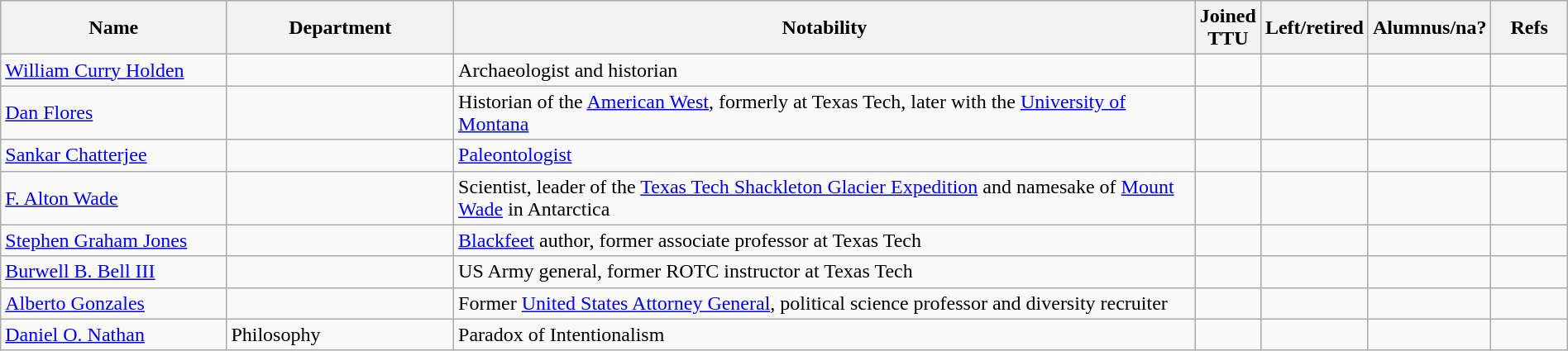<table class="wikitable sortable" style="width:100%">
<tr>
<th width="15%">Name</th>
<th width="15%">Department</th>
<th width="50%">Notability</th>
<th width="*">Joined TTU</th>
<th width="*">Left/retired</th>
<th width="*">Alumnus/na?</th>
<th width="5%" class="unsortable">Refs</th>
</tr>
<tr>
<td><a href='#'>William Curry Holden</a></td>
<td></td>
<td>Archaeologist and historian</td>
<td align="center"></td>
<td align="center"></td>
<td align="center"></td>
<td align="center"></td>
</tr>
<tr>
<td><a href='#'>Dan Flores</a></td>
<td></td>
<td>Historian of the <a href='#'>American West</a>, formerly at Texas Tech, later with the <a href='#'>University of Montana</a></td>
<td align="center"></td>
<td align="center"></td>
<td align="center"></td>
<td align="center"></td>
</tr>
<tr>
<td><a href='#'>Sankar Chatterjee</a></td>
<td></td>
<td><a href='#'>Paleontologist</a></td>
<td align="center"></td>
<td align="center"></td>
<td align="center"></td>
<td align="center"></td>
</tr>
<tr>
<td><a href='#'>F. Alton Wade</a></td>
<td></td>
<td>Scientist, leader of the <a href='#'>Texas Tech Shackleton Glacier Expedition</a> and namesake of <a href='#'>Mount Wade</a> in Antarctica</td>
<td align="center"></td>
<td align="center"></td>
<td align="center"></td>
<td align="center"></td>
</tr>
<tr>
<td><a href='#'>Stephen Graham Jones</a></td>
<td></td>
<td><a href='#'>Blackfeet</a> author, former associate professor at Texas Tech</td>
<td align="center"></td>
<td align="center"></td>
<td align="center"></td>
<td align="center"></td>
</tr>
<tr>
<td><a href='#'>Burwell B. Bell III</a></td>
<td></td>
<td>US Army general, former ROTC instructor at Texas Tech</td>
<td align="center"></td>
<td align="center"></td>
<td align="center"></td>
<td align="center"></td>
</tr>
<tr>
<td><a href='#'>Alberto Gonzales</a></td>
<td></td>
<td>Former <a href='#'>United States Attorney General</a>, political science professor and diversity recruiter</td>
<td align="center"></td>
<td align="center"></td>
<td align="center"></td>
<td align="center"></td>
</tr>
<tr>
<td><a href='#'>Daniel O. Nathan</a></td>
<td>Philosophy</td>
<td>Paradox of Intentionalism</td>
<td align="center"></td>
<td align="center"></td>
<td align="center"></td>
<td align="center"></td>
</tr>
</table>
